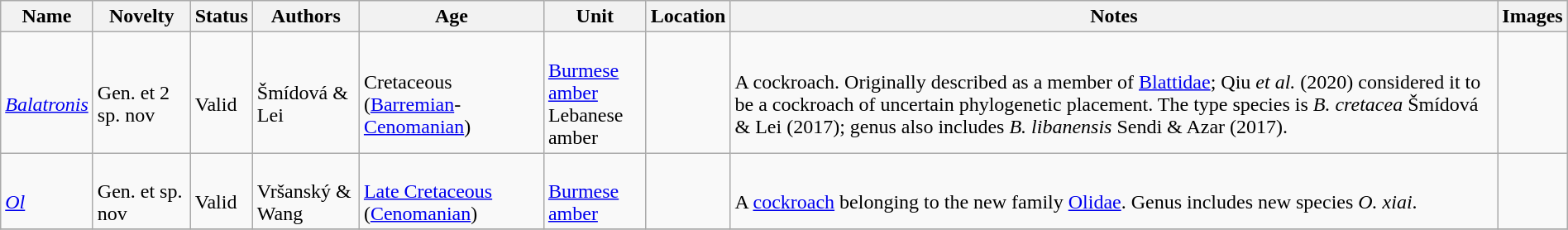<table class="wikitable sortable" align="center" width="100%">
<tr>
<th>Name</th>
<th>Novelty</th>
<th>Status</th>
<th>Authors</th>
<th>Age</th>
<th>Unit</th>
<th>Location</th>
<th>Notes</th>
<th>Images</th>
</tr>
<tr>
<td><br><em><a href='#'>Balatronis</a></em></td>
<td><br>Gen. et 2 sp. nov</td>
<td><br>Valid</td>
<td><br>Šmídová & Lei</td>
<td><br>Cretaceous (<a href='#'>Barremian</a>-<a href='#'>Cenomanian</a>)</td>
<td><br><a href='#'>Burmese amber</a><br>
Lebanese amber</td>
<td><br><br>
</td>
<td><br>A cockroach. Originally described as a member of <a href='#'>Blattidae</a>; Qiu <em>et al.</em> (2020) considered it to be a cockroach of uncertain phylogenetic placement. The type species is <em>B. cretacea</em> Šmídová & Lei (2017); genus also includes <em>B. libanensis</em> Sendi & Azar (2017).</td>
<td></td>
</tr>
<tr>
<td><br><em><a href='#'>Ol</a></em></td>
<td><br>Gen. et sp. nov</td>
<td><br>Valid</td>
<td><br>Vršanský & Wang</td>
<td><br><a href='#'>Late Cretaceous</a> (<a href='#'>Cenomanian</a>)</td>
<td><br><a href='#'>Burmese amber</a></td>
<td><br></td>
<td><br>A <a href='#'>cockroach</a> belonging to the new family <a href='#'>Olidae</a>. Genus includes new species <em>O. xiai</em>.</td>
<td></td>
</tr>
<tr>
</tr>
</table>
